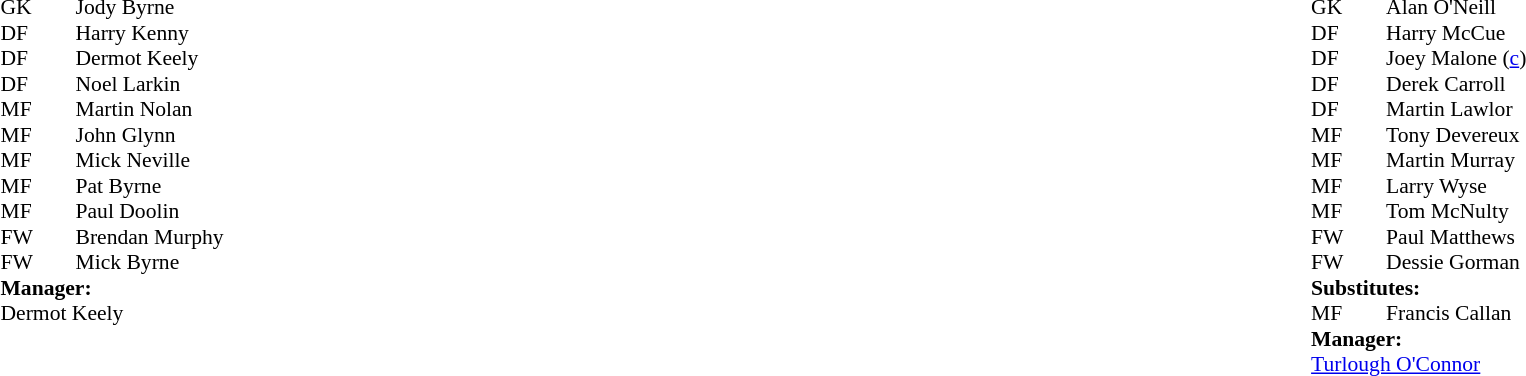<table width="100%">
<tr>
<td valign="top" width="50%"><br><table style="font-size: 90%" cellspacing="0" cellpadding="0">
<tr>
<td colspan="4"></td>
</tr>
<tr>
<th width="25"></th>
<th width="25"></th>
</tr>
<tr>
<td>GK</td>
<td></td>
<td> Jody Byrne</td>
</tr>
<tr>
<td>DF</td>
<td></td>
<td> Harry Kenny</td>
</tr>
<tr>
<td>DF</td>
<td></td>
<td> Dermot Keely</td>
</tr>
<tr>
<td>DF</td>
<td></td>
<td> Noel Larkin</td>
</tr>
<tr>
<td>MF</td>
<td></td>
<td> Martin Nolan</td>
</tr>
<tr>
<td>MF</td>
<td></td>
<td> John Glynn</td>
</tr>
<tr>
<td>MF</td>
<td></td>
<td> Mick Neville</td>
</tr>
<tr>
<td>MF</td>
<td></td>
<td> Pat Byrne</td>
</tr>
<tr>
<td>MF</td>
<td></td>
<td> Paul Doolin</td>
</tr>
<tr>
<td>FW</td>
<td></td>
<td> Brendan Murphy</td>
</tr>
<tr>
<td>FW</td>
<td></td>
<td> Mick Byrne</td>
</tr>
<tr>
<td colspan=4><strong>Manager:</strong></td>
</tr>
<tr>
<td colspan="4"> Dermot Keely</td>
</tr>
</table>
</td>
<td valign="top"></td>
<td valign="top" width="50%"><br><table style="font-size: 90%" cellspacing="0" cellpadding="0" align="center">
<tr>
<td colspan="4"></td>
</tr>
<tr>
<th width="25"></th>
<th width="25"></th>
</tr>
<tr>
<td>GK</td>
<td></td>
<td> Alan O'Neill</td>
</tr>
<tr>
<td>DF</td>
<td></td>
<td> Harry McCue</td>
</tr>
<tr>
<td>DF</td>
<td></td>
<td> Joey Malone (<a href='#'>c</a>)</td>
</tr>
<tr>
<td>DF</td>
<td></td>
<td> Derek Carroll</td>
</tr>
<tr>
<td>DF</td>
<td></td>
<td> Martin Lawlor</td>
</tr>
<tr>
<td>MF</td>
<td></td>
<td> Tony Devereux</td>
</tr>
<tr>
<td>MF</td>
<td></td>
<td> Martin Murray</td>
</tr>
<tr>
<td>MF</td>
<td></td>
<td> Larry Wyse</td>
</tr>
<tr>
<td>MF</td>
<td></td>
<td> Tom McNulty</td>
</tr>
<tr>
<td>FW</td>
<td></td>
<td> Paul Matthews</td>
<td></td>
<td></td>
</tr>
<tr>
<td>FW</td>
<td></td>
<td> Dessie Gorman</td>
</tr>
<tr>
<td colspan=4><strong>Substitutes:</strong></td>
</tr>
<tr>
<td>MF</td>
<td></td>
<td> Francis Callan</td>
<td></td>
<td></td>
</tr>
<tr>
<td colspan=4><strong>Manager:</strong></td>
</tr>
<tr>
<td colspan="4"> <a href='#'>Turlough O'Connor</a></td>
</tr>
</table>
</td>
</tr>
</table>
